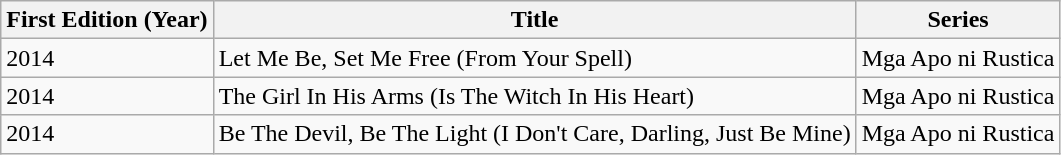<table class="wikitable sortable">
<tr>
<th>First Edition (Year)</th>
<th>Title</th>
<th>Series</th>
</tr>
<tr>
<td>2014</td>
<td>Let Me Be, Set Me Free (From Your Spell)</td>
<td>Mga Apo ni Rustica</td>
</tr>
<tr>
<td>2014</td>
<td>The Girl In His Arms (Is The Witch In His Heart)</td>
<td>Mga Apo ni Rustica</td>
</tr>
<tr>
<td>2014</td>
<td>Be The Devil, Be The Light (I Don't Care, Darling, Just Be Mine)</td>
<td>Mga Apo ni Rustica</td>
</tr>
</table>
